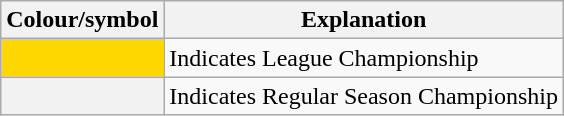<table class="wikitable">
<tr>
<th scope="col">Colour/symbol</th>
<th scope="col">Explanation</th>
</tr>
<tr>
<th scope="row" style="background-color:gold; border:1px solid #aaaaaa; width:2em;"></th>
<td>Indicates League Championship</td>
</tr>
<tr>
<th scope="row" style =border:1px solid #aaaaaa; width:2em;"></th>
<td>Indicates Regular Season Championship</td>
</tr>
</table>
